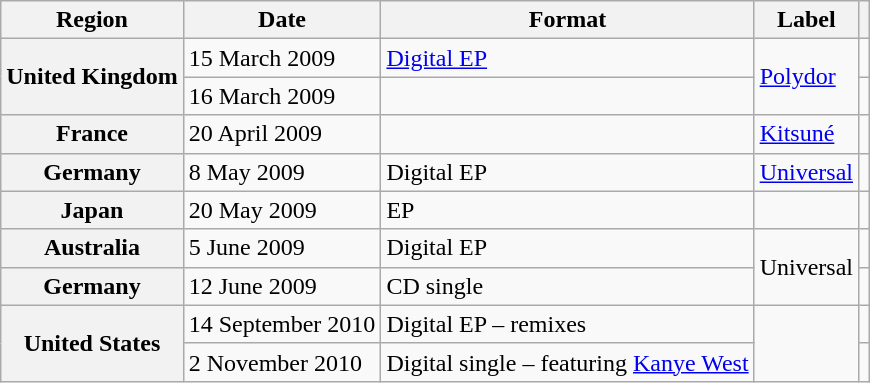<table class="wikitable plainrowheaders">
<tr>
<th scope="col">Region</th>
<th scope="col">Date</th>
<th scope="col">Format</th>
<th scope="col">Label</th>
<th scope="col"></th>
</tr>
<tr>
<th scope="row" rowspan="2">United Kingdom</th>
<td>15 March 2009</td>
<td><a href='#'>Digital EP</a></td>
<td rowspan="2"><a href='#'>Polydor</a></td>
<td align="center"></td>
</tr>
<tr>
<td>16 March 2009</td>
<td></td>
<td align="center"></td>
</tr>
<tr>
<th scope="row">France</th>
<td>20 April 2009</td>
<td></td>
<td><a href='#'>Kitsuné</a></td>
<td align="center"></td>
</tr>
<tr>
<th scope="row">Germany</th>
<td>8 May 2009</td>
<td>Digital EP</td>
<td><a href='#'>Universal</a></td>
<td align="center"></td>
</tr>
<tr>
<th scope="row">Japan</th>
<td>20 May 2009</td>
<td>EP</td>
<td></td>
<td align="center"></td>
</tr>
<tr>
<th scope="row">Australia</th>
<td>5 June 2009</td>
<td>Digital EP</td>
<td rowspan="2">Universal</td>
<td align="center"></td>
</tr>
<tr>
<th scope="row">Germany</th>
<td>12 June 2009</td>
<td>CD single</td>
<td align="center"></td>
</tr>
<tr>
<th scope="row" rowspan="2">United States</th>
<td>14 September 2010</td>
<td>Digital EP – remixes</td>
<td rowspan="2"></td>
<td align="center"></td>
</tr>
<tr>
<td>2 November 2010</td>
<td>Digital single – featuring <a href='#'>Kanye West</a></td>
<td align="center"></td>
</tr>
</table>
